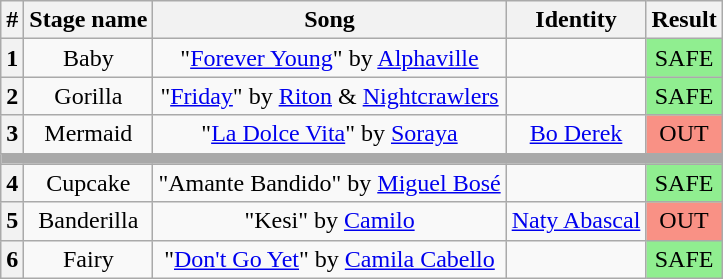<table class="wikitable plainrowheaders" style="text-align:center">
<tr>
<th>#</th>
<th>Stage name</th>
<th>Song</th>
<th>Identity</th>
<th>Result</th>
</tr>
<tr>
<th>1</th>
<td>Baby</td>
<td>"<a href='#'>Forever Young</a>" by <a href='#'>Alphaville</a></td>
<td></td>
<td bgcolor="lightgreen">SAFE</td>
</tr>
<tr>
<th>2</th>
<td>Gorilla</td>
<td>"<a href='#'>Friday</a>" by <a href='#'>Riton</a> & <a href='#'>Nightcrawlers</a></td>
<td></td>
<td bgcolor="lightgreen">SAFE</td>
</tr>
<tr>
<th>3</th>
<td>Mermaid</td>
<td>"<a href='#'>La Dolce Vita</a>" by <a href='#'>Soraya</a></td>
<td><a href='#'>Bo Derek</a></td>
<td bgcolor="#F99185">OUT</td>
</tr>
<tr>
<td colspan="5" style="background:darkgray"></td>
</tr>
<tr>
<th>4</th>
<td>Cupcake</td>
<td>"Amante Bandido" by <a href='#'>Miguel Bosé</a></td>
<td></td>
<td bgcolor="lightgreen">SAFE</td>
</tr>
<tr>
<th>5</th>
<td>Banderilla</td>
<td>"Kesi" by <a href='#'>Camilo</a></td>
<td><a href='#'>Naty Abascal</a></td>
<td bgcolor="#F99185">OUT</td>
</tr>
<tr>
<th>6</th>
<td>Fairy</td>
<td>"<a href='#'>Don't Go Yet</a>" by <a href='#'>Camila Cabello</a></td>
<td></td>
<td bgcolor="lightgreen">SAFE</td>
</tr>
</table>
